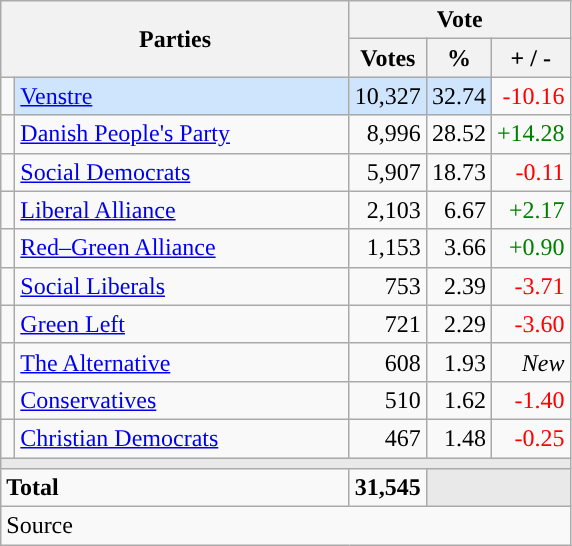<table class="wikitable" style="text-align:right;">
<tr>
<th style="text-align:centre;" rowspan="2" colspan="2" width="225">Parties</th>
<th colspan="3">Vote</th>
</tr>
<tr>
<th width="15">Votes</th>
<th width="15">%</th>
<th width="15">+ / -</th>
</tr>
<tr>
<td width="2" style="color:inherit;background:"></td>
<td bgcolor=#cfe5fe  align="left"><a href='#'>Venstre</a></td>
<td bgcolor=#cfe5fe>10,327</td>
<td bgcolor=#cfe5fe>32.74</td>
<td style=color:red;>-10.16</td>
</tr>
<tr>
<td width="2" style="color:inherit;background:"></td>
<td align="left"><a href='#'>Danish People's Party</a></td>
<td>8,996</td>
<td>28.52</td>
<td style=color:green;>+14.28</td>
</tr>
<tr>
<td width="2" style="color:inherit;background:"></td>
<td align="left"><a href='#'>Social Democrats</a></td>
<td>5,907</td>
<td>18.73</td>
<td style=color:red;>-0.11</td>
</tr>
<tr>
<td width="2" style="color:inherit;background:"></td>
<td align="left"><a href='#'>Liberal Alliance</a></td>
<td>2,103</td>
<td>6.67</td>
<td style=color:green;>+2.17</td>
</tr>
<tr>
<td width="2" style="color:inherit;background:"></td>
<td align="left"><a href='#'>Red–Green Alliance</a></td>
<td>1,153</td>
<td>3.66</td>
<td style=color:green;>+0.90</td>
</tr>
<tr>
<td width="2" style="color:inherit;background:"></td>
<td align="left"><a href='#'>Social Liberals</a></td>
<td>753</td>
<td>2.39</td>
<td style=color:red;>-3.71</td>
</tr>
<tr>
<td width="2" style="color:inherit;background:"></td>
<td align="left"><a href='#'>Green Left</a></td>
<td>721</td>
<td>2.29</td>
<td style=color:red;>-3.60</td>
</tr>
<tr>
<td width="2" style="color:inherit;background:"></td>
<td align="left"><a href='#'>The Alternative</a></td>
<td>608</td>
<td>1.93</td>
<td><em>New</em></td>
</tr>
<tr>
<td width="2" style="color:inherit;background:"></td>
<td align="left"><a href='#'>Conservatives</a></td>
<td>510</td>
<td>1.62</td>
<td style=color:red;>-1.40</td>
</tr>
<tr>
<td width="2" style="color:inherit;background:"></td>
<td align="left"><a href='#'>Christian Democrats</a></td>
<td>467</td>
<td>1.48</td>
<td style=color:red;>-0.25</td>
</tr>
<tr>
<td colspan="7" bgcolor="#E9E9E9"></td>
</tr>
<tr>
<td align="left" colspan="2"><strong>Total</strong></td>
<td><strong>31,545</strong></td>
<td bgcolor="#E9E9E9" colspan="2"></td>
</tr>
<tr>
<td align="left" colspan="6">Source</td>
</tr>
</table>
